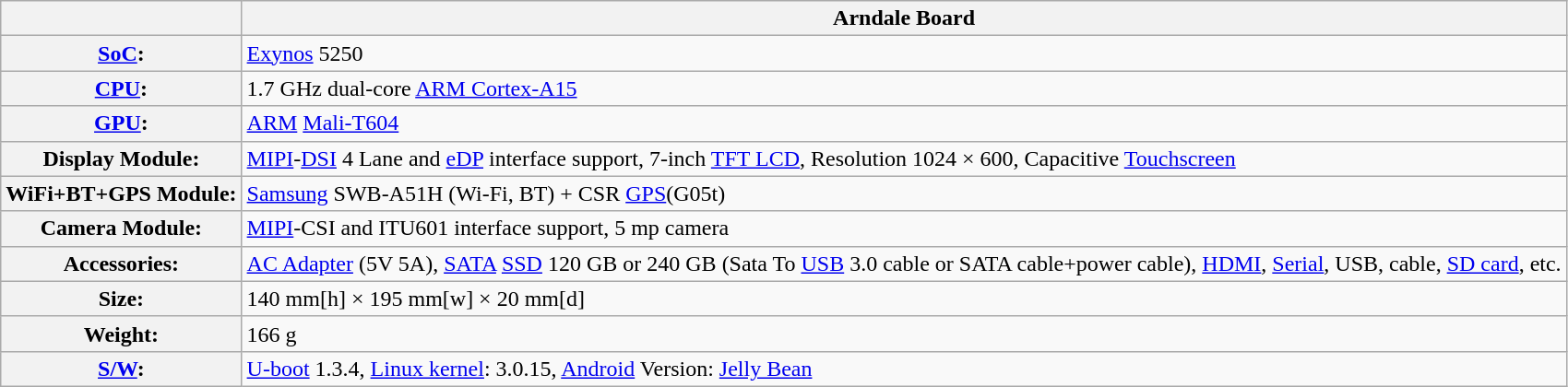<table class="wikitable">
<tr>
<th></th>
<th>Arndale Board</th>
</tr>
<tr>
<th><a href='#'>SoC</a>:</th>
<td><a href='#'>Exynos</a> 5250</td>
</tr>
<tr>
<th><a href='#'>CPU</a>:</th>
<td>1.7 GHz dual-core <a href='#'>ARM Cortex-A15</a></td>
</tr>
<tr>
<th><a href='#'>GPU</a>:</th>
<td><a href='#'>ARM</a> <a href='#'>Mali-T604</a></td>
</tr>
<tr>
<th>Display Module:</th>
<td><a href='#'>MIPI</a>-<a href='#'>DSI</a> 4 Lane and <a href='#'>eDP</a> interface support, 7-inch <a href='#'>TFT LCD</a>, Resolution 1024 × 600, Capacitive <a href='#'>Touchscreen</a></td>
</tr>
<tr>
<th>WiFi+BT+GPS Module:</th>
<td><a href='#'>Samsung</a> SWB-A51H (Wi-Fi, BT) + CSR <a href='#'>GPS</a>(G05t)</td>
</tr>
<tr>
<th>Camera Module:</th>
<td><a href='#'>MIPI</a>-CSI and ITU601 interface support, 5 mp camera</td>
</tr>
<tr>
<th>Accessories:</th>
<td><a href='#'>AC Adapter</a> (5V 5A), <a href='#'>SATA</a> <a href='#'>SSD</a> 120 GB or 240 GB (Sata To <a href='#'>USB</a> 3.0 cable or SATA cable+power cable), <a href='#'>HDMI</a>, <a href='#'>Serial</a>, USB, cable, <a href='#'>SD card</a>, etc.</td>
</tr>
<tr>
<th>Size:</th>
<td>140 mm[h] × 195 mm[w] × 20 mm[d]</td>
</tr>
<tr>
<th>Weight:</th>
<td>166 g</td>
</tr>
<tr>
<th><a href='#'>S/W</a>:</th>
<td><a href='#'>U-boot</a> 1.3.4, <a href='#'>Linux kernel</a>: 3.0.15, <a href='#'>Android</a> Version: <a href='#'>Jelly Bean</a></td>
</tr>
</table>
